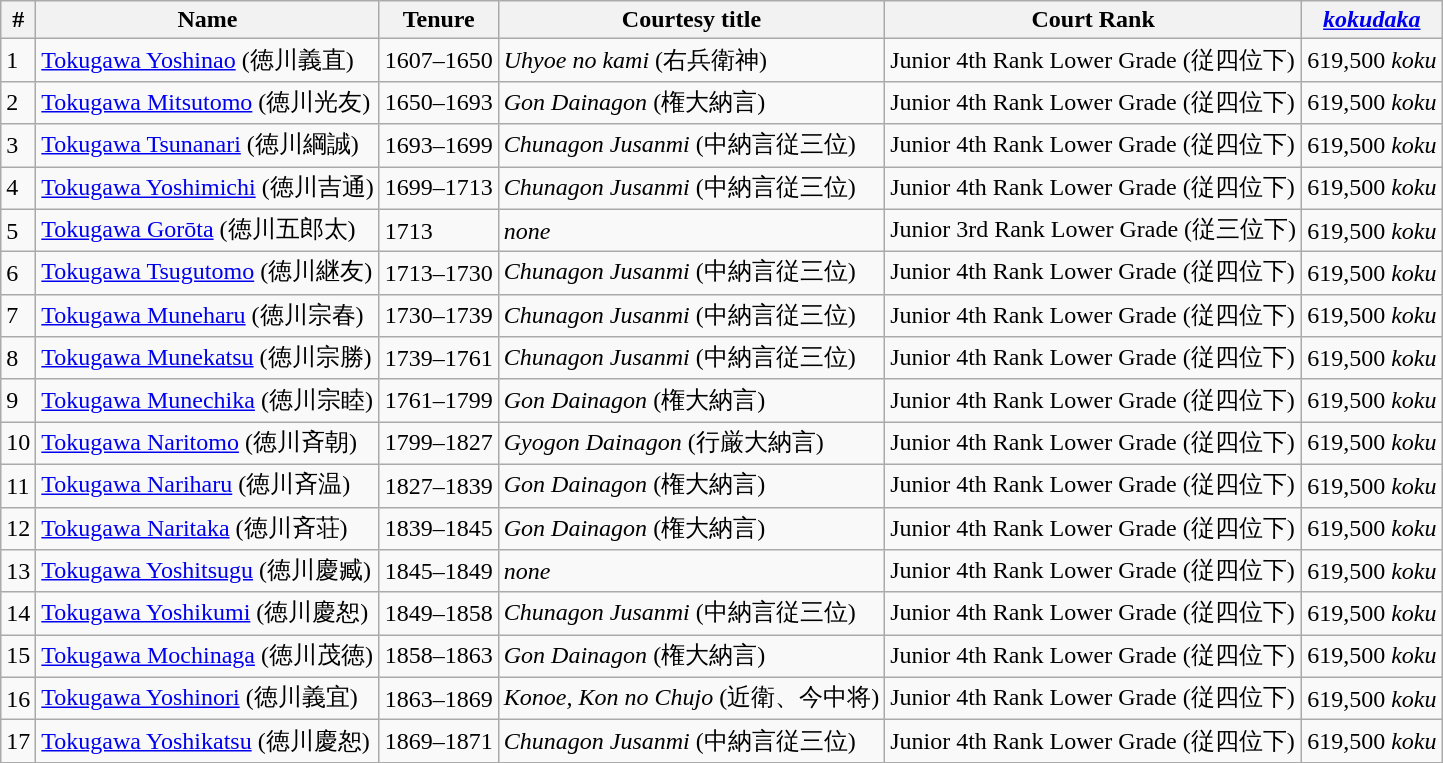<table class=wikitable>
<tr>
<th>#</th>
<th>Name</th>
<th>Tenure</th>
<th>Courtesy title</th>
<th>Court Rank</th>
<th><em><a href='#'>kokudaka</a></em></th>
</tr>
<tr>
<td>1</td>
<td><a href='#'>Tokugawa Yoshinao</a> (徳川義直)</td>
<td>1607–1650</td>
<td><em>Uhyoe no kami</em> (右兵衛神)</td>
<td>Junior 4th Rank Lower Grade (従四位下)</td>
<td>619,500 <em>koku</em></td>
</tr>
<tr>
<td>2</td>
<td><a href='#'>Tokugawa Mitsutomo</a> (徳川光友)</td>
<td>1650–1693</td>
<td><em>Gon Dainagon</em> (権大納言)</td>
<td>Junior 4th Rank Lower Grade (従四位下)</td>
<td>619,500 <em>koku</em></td>
</tr>
<tr>
<td>3</td>
<td><a href='#'>Tokugawa Tsunanari</a> (徳川綱誠)</td>
<td>1693–1699</td>
<td><em>Chunagon Jusanmi</em> (中納言従三位)</td>
<td>Junior 4th Rank Lower Grade (従四位下)</td>
<td>619,500 <em>koku</em></td>
</tr>
<tr>
<td>4</td>
<td><a href='#'>Tokugawa Yoshimichi</a> (徳川吉通)</td>
<td>1699–1713</td>
<td><em>Chunagon Jusanmi</em> (中納言従三位)</td>
<td>Junior 4th Rank Lower Grade (従四位下)</td>
<td>619,500 <em>koku</em></td>
</tr>
<tr>
<td>5</td>
<td><a href='#'>Tokugawa Gorōta</a> (徳川五郎太)</td>
<td>1713</td>
<td><em>none</em></td>
<td>Junior 3rd Rank Lower Grade (従三位下)</td>
<td>619,500 <em>koku</em></td>
</tr>
<tr>
<td>6</td>
<td><a href='#'>Tokugawa Tsugutomo</a> (徳川継友)</td>
<td>1713–1730</td>
<td><em>Chunagon Jusanmi</em> (中納言従三位)</td>
<td>Junior 4th Rank Lower Grade (従四位下)</td>
<td>619,500 <em>koku</em></td>
</tr>
<tr>
<td>7</td>
<td><a href='#'>Tokugawa Muneharu</a> (徳川宗春)</td>
<td>1730–1739</td>
<td><em>Chunagon Jusanmi</em> (中納言従三位)</td>
<td>Junior 4th Rank Lower Grade (従四位下)</td>
<td>619,500 <em>koku</em></td>
</tr>
<tr>
<td>8</td>
<td><a href='#'>Tokugawa Munekatsu</a> (徳川宗勝)</td>
<td>1739–1761</td>
<td><em>Chunagon Jusanmi</em> (中納言従三位)</td>
<td>Junior 4th Rank Lower Grade (従四位下)</td>
<td>619,500 <em>koku</em></td>
</tr>
<tr>
<td>9</td>
<td><a href='#'>Tokugawa Munechika</a> (徳川宗睦)</td>
<td>1761–1799</td>
<td><em>Gon Dainagon</em> (権大納言)</td>
<td>Junior 4th Rank Lower Grade (従四位下)</td>
<td>619,500 <em>koku</em></td>
</tr>
<tr>
<td>10</td>
<td><a href='#'>Tokugawa Naritomo</a> (徳川斉朝)</td>
<td>1799–1827</td>
<td><em>Gyogon Dainagon</em> (行厳大納言)</td>
<td>Junior 4th Rank Lower Grade (従四位下)</td>
<td>619,500 <em>koku</em></td>
</tr>
<tr>
<td>11</td>
<td><a href='#'>Tokugawa Nariharu</a> (徳川斉温)</td>
<td>1827–1839</td>
<td><em>Gon Dainagon</em> (権大納言)</td>
<td>Junior 4th Rank Lower Grade (従四位下)</td>
<td>619,500 <em>koku</em></td>
</tr>
<tr>
<td>12</td>
<td><a href='#'>Tokugawa Naritaka</a> (徳川斉荘)</td>
<td>1839–1845</td>
<td><em>Gon Dainagon</em> (権大納言)</td>
<td>Junior 4th Rank Lower Grade (従四位下)</td>
<td>619,500 <em>koku</em></td>
</tr>
<tr>
<td>13</td>
<td><a href='#'>Tokugawa Yoshitsugu</a> (徳川慶臧)</td>
<td>1845–1849</td>
<td><em>none</em></td>
<td>Junior 4th Rank Lower Grade (従四位下)</td>
<td>619,500 <em>koku</em></td>
</tr>
<tr>
<td>14</td>
<td><a href='#'>Tokugawa Yoshikumi</a> (徳川慶恕)</td>
<td>1849–1858</td>
<td><em>Chunagon Jusanmi</em> (中納言従三位)</td>
<td>Junior 4th Rank Lower Grade (従四位下)</td>
<td>619,500 <em>koku</em></td>
</tr>
<tr>
<td>15</td>
<td><a href='#'>Tokugawa Mochinaga</a> (徳川茂徳)</td>
<td>1858–1863</td>
<td><em>Gon Dainagon</em> (権大納言)</td>
<td>Junior 4th Rank Lower Grade (従四位下)</td>
<td>619,500 <em>koku</em></td>
</tr>
<tr>
<td>16</td>
<td><a href='#'>Tokugawa Yoshinori</a> (徳川義宜)</td>
<td>1863–1869</td>
<td><em>Konoe, Kon no Chujo</em> (近衛、今中将)</td>
<td>Junior 4th Rank Lower Grade (従四位下)</td>
<td>619,500 <em>koku</em></td>
</tr>
<tr>
<td>17</td>
<td><a href='#'>Tokugawa Yoshikatsu</a> (徳川慶恕)</td>
<td>1869–1871</td>
<td><em>Chunagon Jusanmi</em> (中納言従三位)</td>
<td>Junior 4th Rank Lower Grade (従四位下)</td>
<td>619,500 <em>koku</em></td>
</tr>
<tr>
</tr>
</table>
